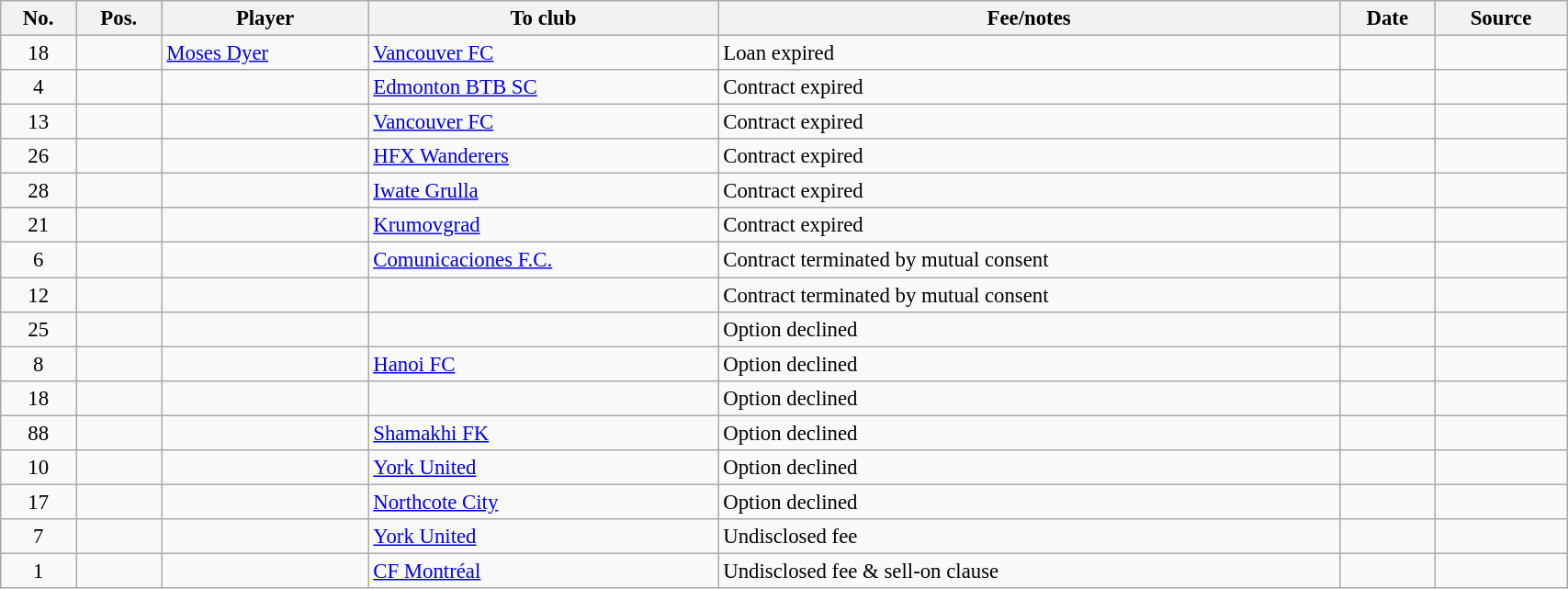<table class="wikitable sortable" style="width:90%; font-size:95%;">
<tr>
<th>No.</th>
<th>Pos.</th>
<th>Player</th>
<th>To club</th>
<th>Fee/notes</th>
<th>Date</th>
<th>Source</th>
</tr>
<tr>
<td align=center>18</td>
<td align=center></td>
<td align=Dyer, Moses> <a href='#'>Moses Dyer</a></td>
<td> <a href='#'>Vancouver FC</a></td>
<td>Loan expired</td>
<td></td>
<td></td>
</tr>
<tr>
<td align=center>4</td>
<td align=center></td>
<td></td>
<td> <a href='#'>Edmonton BTB SC</a></td>
<td>Contract expired</td>
<td></td>
<td></td>
</tr>
<tr>
<td align=center>13</td>
<td align=center></td>
<td></td>
<td> <a href='#'>Vancouver FC</a></td>
<td>Contract expired</td>
<td></td>
<td></td>
</tr>
<tr>
<td align=center>26</td>
<td align=center></td>
<td></td>
<td> <a href='#'>HFX Wanderers</a></td>
<td>Contract expired</td>
<td></td>
<td></td>
</tr>
<tr>
<td align=center>28</td>
<td align=center></td>
<td></td>
<td> <a href='#'>Iwate Grulla</a></td>
<td>Contract expired</td>
<td></td>
<td></td>
</tr>
<tr>
<td align=center>21</td>
<td align=center></td>
<td></td>
<td> <a href='#'>Krumovgrad</a></td>
<td>Contract expired</td>
<td></td>
<td></td>
</tr>
<tr>
<td align=center>6</td>
<td align=center></td>
<td></td>
<td> <a href='#'>Comunicaciones F.C.</a></td>
<td>Contract terminated by mutual consent</td>
<td></td>
<td></td>
</tr>
<tr>
<td align=center>12</td>
<td align=center></td>
<td></td>
<td></td>
<td>Contract terminated by mutual consent</td>
<td></td>
<td></td>
</tr>
<tr>
<td align=center>25</td>
<td align=center></td>
<td></td>
<td></td>
<td>Option declined</td>
<td></td>
<td></td>
</tr>
<tr>
<td align=center>8</td>
<td align=center></td>
<td></td>
<td> <a href='#'>Hanoi FC</a></td>
<td>Option declined</td>
<td></td>
<td></td>
</tr>
<tr>
<td align=center>18</td>
<td align=center></td>
<td></td>
<td></td>
<td>Option declined</td>
<td></td>
<td></td>
</tr>
<tr>
<td align=center>88</td>
<td align=center></td>
<td></td>
<td> <a href='#'>Shamakhi FK</a></td>
<td>Option declined</td>
<td></td>
<td></td>
</tr>
<tr>
<td align=center>10</td>
<td align=center></td>
<td></td>
<td> <a href='#'>York United</a></td>
<td>Option declined</td>
<td></td>
<td></td>
</tr>
<tr>
<td align=center>17</td>
<td align=center></td>
<td></td>
<td> <a href='#'>Northcote City</a></td>
<td>Option declined</td>
<td></td>
<td></td>
</tr>
<tr>
<td align=center>7</td>
<td align=center></td>
<td></td>
<td> <a href='#'>York United</a></td>
<td>Undisclosed fee</td>
<td></td>
<td></td>
</tr>
<tr>
<td align=center>1</td>
<td align=center></td>
<td></td>
<td> <a href='#'>CF Montréal</a></td>
<td>Undisclosed fee & sell-on clause</td>
<td></td>
<td></td>
</tr>
</table>
